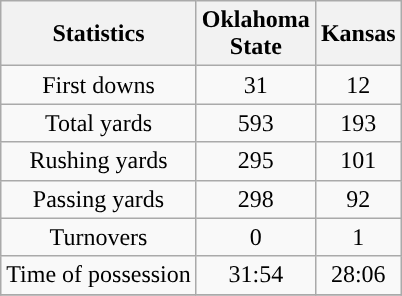<table class="wikitable">
<tr>
<th>Statistics</th>
<th>Oklahoma<br>State</th>
<th>Kansas</th>
</tr>
<tr align="center">
<td>First downs</td>
<td>31</td>
<td>12</td>
</tr>
<tr align="center">
<td>Total yards</td>
<td>593</td>
<td>193</td>
</tr>
<tr align="center">
<td>Rushing yards</td>
<td>295</td>
<td>101</td>
</tr>
<tr align="center">
<td>Passing yards</td>
<td>298</td>
<td>92</td>
</tr>
<tr align="center">
<td>Turnovers</td>
<td>0</td>
<td>1</td>
</tr>
<tr align="center">
<td>Time of possession</td>
<td>31:54</td>
<td>28:06</td>
</tr>
<tr>
</tr>
</table>
